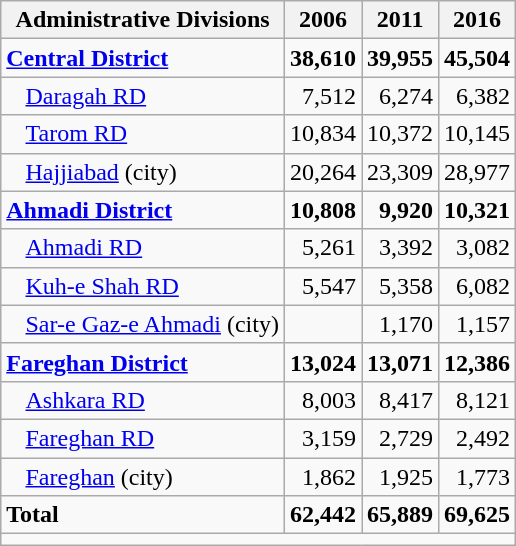<table class="wikitable">
<tr>
<th>Administrative Divisions</th>
<th>2006</th>
<th>2011</th>
<th>2016</th>
</tr>
<tr>
<td><strong><a href='#'>Central District</a></strong></td>
<td style="text-align: right;"><strong>38,610</strong></td>
<td style="text-align: right;"><strong>39,955</strong></td>
<td style="text-align: right;"><strong>45,504</strong></td>
</tr>
<tr>
<td style="padding-left: 1em;"><a href='#'>Daragah RD</a></td>
<td style="text-align: right;">7,512</td>
<td style="text-align: right;">6,274</td>
<td style="text-align: right;">6,382</td>
</tr>
<tr>
<td style="padding-left: 1em;"><a href='#'>Tarom RD</a></td>
<td style="text-align: right;">10,834</td>
<td style="text-align: right;">10,372</td>
<td style="text-align: right;">10,145</td>
</tr>
<tr>
<td style="padding-left: 1em;"><a href='#'>Hajjiabad</a> (city)</td>
<td style="text-align: right;">20,264</td>
<td style="text-align: right;">23,309</td>
<td style="text-align: right;">28,977</td>
</tr>
<tr>
<td><strong><a href='#'>Ahmadi District</a></strong></td>
<td style="text-align: right;"><strong>10,808</strong></td>
<td style="text-align: right;"><strong>9,920</strong></td>
<td style="text-align: right;"><strong>10,321</strong></td>
</tr>
<tr>
<td style="padding-left: 1em;"><a href='#'>Ahmadi RD</a></td>
<td style="text-align: right;">5,261</td>
<td style="text-align: right;">3,392</td>
<td style="text-align: right;">3,082</td>
</tr>
<tr>
<td style="padding-left: 1em;"><a href='#'>Kuh-e Shah RD</a></td>
<td style="text-align: right;">5,547</td>
<td style="text-align: right;">5,358</td>
<td style="text-align: right;">6,082</td>
</tr>
<tr>
<td style="padding-left: 1em;"><a href='#'>Sar-e Gaz-e Ahmadi</a> (city)</td>
<td style="text-align: right;"></td>
<td style="text-align: right;">1,170</td>
<td style="text-align: right;">1,157</td>
</tr>
<tr>
<td><strong><a href='#'>Fareghan District</a></strong></td>
<td style="text-align: right;"><strong>13,024</strong></td>
<td style="text-align: right;"><strong>13,071</strong></td>
<td style="text-align: right;"><strong>12,386</strong></td>
</tr>
<tr>
<td style="padding-left: 1em;"><a href='#'>Ashkara RD</a></td>
<td style="text-align: right;">8,003</td>
<td style="text-align: right;">8,417</td>
<td style="text-align: right;">8,121</td>
</tr>
<tr>
<td style="padding-left: 1em;"><a href='#'>Fareghan RD</a></td>
<td style="text-align: right;">3,159</td>
<td style="text-align: right;">2,729</td>
<td style="text-align: right;">2,492</td>
</tr>
<tr>
<td style="padding-left: 1em;"><a href='#'>Fareghan</a> (city)</td>
<td style="text-align: right;">1,862</td>
<td style="text-align: right;">1,925</td>
<td style="text-align: right;">1,773</td>
</tr>
<tr>
<td><strong>Total</strong></td>
<td style="text-align: right;"><strong>62,442</strong></td>
<td style="text-align: right;"><strong>65,889</strong></td>
<td style="text-align: right;"><strong>69,625</strong></td>
</tr>
<tr>
<td colspan=4></td>
</tr>
</table>
